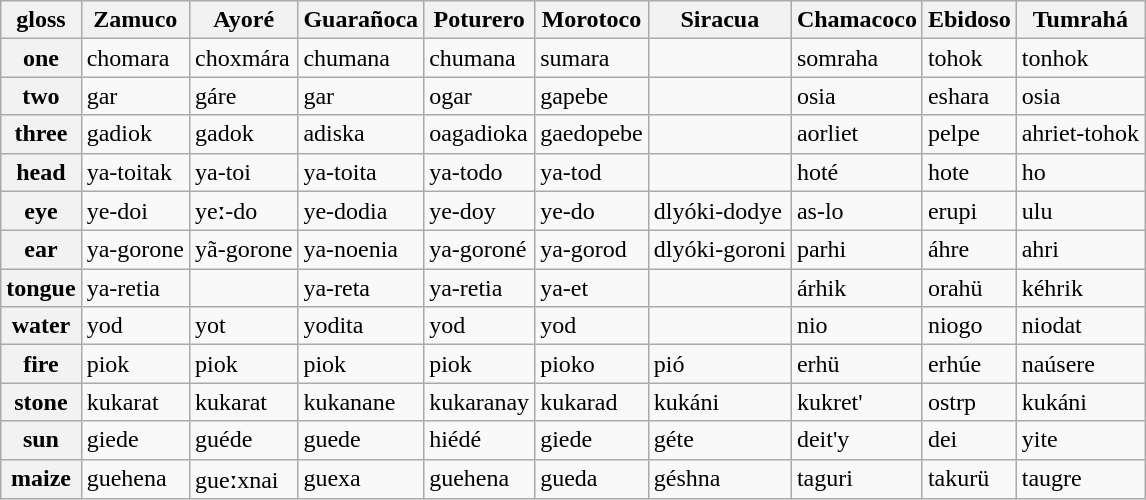<table class="wikitable sortable">
<tr>
<th>gloss</th>
<th>Zamuco</th>
<th>Ayoré</th>
<th>Guarañoca</th>
<th>Poturero</th>
<th>Morotoco</th>
<th>Siracua</th>
<th>Chamacoco</th>
<th>Ebidoso</th>
<th>Tumrahá</th>
</tr>
<tr>
<th>one</th>
<td>chomara</td>
<td>choxmára</td>
<td>chumana</td>
<td>chumana</td>
<td>sumara</td>
<td></td>
<td>somraha</td>
<td>tohok</td>
<td>tonhok</td>
</tr>
<tr>
<th>two</th>
<td>gar</td>
<td>gáre</td>
<td>gar</td>
<td>ogar</td>
<td>gapebe</td>
<td></td>
<td>osia</td>
<td>eshara</td>
<td>osia</td>
</tr>
<tr>
<th>three</th>
<td>gadiok</td>
<td>gadok</td>
<td>adiska</td>
<td>oagadioka</td>
<td>gaedopebe</td>
<td></td>
<td>aorliet</td>
<td>pelpe</td>
<td>ahriet-tohok</td>
</tr>
<tr>
<th>head</th>
<td>ya-toitak</td>
<td>ya-toi</td>
<td>ya-toita</td>
<td>ya-todo</td>
<td>ya-tod</td>
<td></td>
<td>hoté</td>
<td>hote</td>
<td>ho</td>
</tr>
<tr>
<th>eye</th>
<td>ye-doi</td>
<td>yeː-do</td>
<td>ye-dodia</td>
<td>ye-doy</td>
<td>ye-do</td>
<td>dlyóki-dodye</td>
<td>as-lo</td>
<td>erupi</td>
<td>ulu</td>
</tr>
<tr>
<th>ear</th>
<td>ya-gorone</td>
<td>yã-gorone</td>
<td>ya-noenia</td>
<td>ya-goroné</td>
<td>ya-gorod</td>
<td>dlyóki-goroni</td>
<td>parhi</td>
<td>áhre</td>
<td>ahri</td>
</tr>
<tr>
<th>tongue</th>
<td>ya-retia</td>
<td></td>
<td>ya-reta</td>
<td>ya-retia</td>
<td>ya-et</td>
<td></td>
<td>árhik</td>
<td>orahü</td>
<td>kéhrik</td>
</tr>
<tr>
<th>water</th>
<td>yod</td>
<td>yot</td>
<td>yodita</td>
<td>yod</td>
<td>yod</td>
<td></td>
<td>nio</td>
<td>niogo</td>
<td>niodat</td>
</tr>
<tr>
<th>fire</th>
<td>piok</td>
<td>piok</td>
<td>piok</td>
<td>piok</td>
<td>pioko</td>
<td>pió</td>
<td>erhü</td>
<td>erhúe</td>
<td>naúsere</td>
</tr>
<tr>
<th>stone</th>
<td>kukarat</td>
<td>kukarat</td>
<td>kukanane</td>
<td>kukaranay</td>
<td>kukarad</td>
<td>kukáni</td>
<td>kukret'</td>
<td>ostrp</td>
<td>kukáni</td>
</tr>
<tr>
<th>sun</th>
<td>giede</td>
<td>guéde</td>
<td>guede</td>
<td>hiédé</td>
<td>giede</td>
<td>géte</td>
<td>deit'y</td>
<td>dei</td>
<td>yite</td>
</tr>
<tr>
<th>maize</th>
<td>guehena</td>
<td>gueːxnai</td>
<td>guexa</td>
<td>guehena</td>
<td>gueda</td>
<td>géshna</td>
<td>taguri</td>
<td>takurü</td>
<td>taugre</td>
</tr>
</table>
